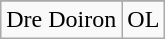<table class="wikitable">
<tr>
</tr>
<tr>
<td>Dre Doiron</td>
<td>OL</td>
</tr>
</table>
